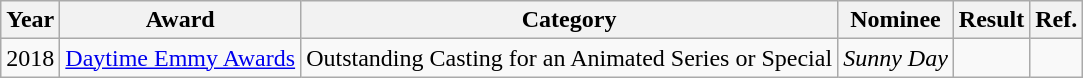<table class="wikitable">
<tr>
<th>Year</th>
<th>Award</th>
<th>Category</th>
<th>Nominee</th>
<th>Result</th>
<th>Ref.</th>
</tr>
<tr>
<td>2018</td>
<td><a href='#'>Daytime Emmy Awards</a></td>
<td>Outstanding Casting for an Animated Series or Special</td>
<td><em>Sunny Day</em></td>
<td></td>
<td></td>
</tr>
</table>
